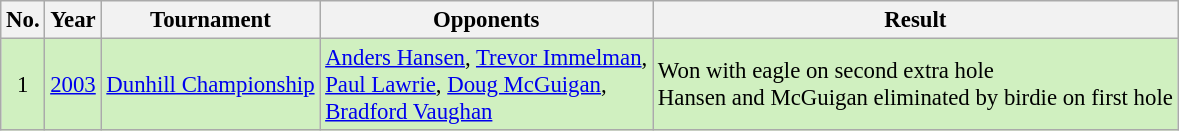<table class="wikitable" style="font-size:95%;">
<tr>
<th>No.</th>
<th>Year</th>
<th>Tournament</th>
<th>Opponents</th>
<th>Result</th>
</tr>
<tr style="background:#D0F0C0;">
<td align=center>1</td>
<td><a href='#'>2003</a></td>
<td><a href='#'>Dunhill Championship</a></td>
<td> <a href='#'>Anders Hansen</a>,  <a href='#'>Trevor Immelman</a>,<br> <a href='#'>Paul Lawrie</a>,  <a href='#'>Doug McGuigan</a>,<br> <a href='#'>Bradford Vaughan</a></td>
<td>Won with eagle on second extra hole<br>Hansen and McGuigan eliminated by birdie on first hole</td>
</tr>
</table>
